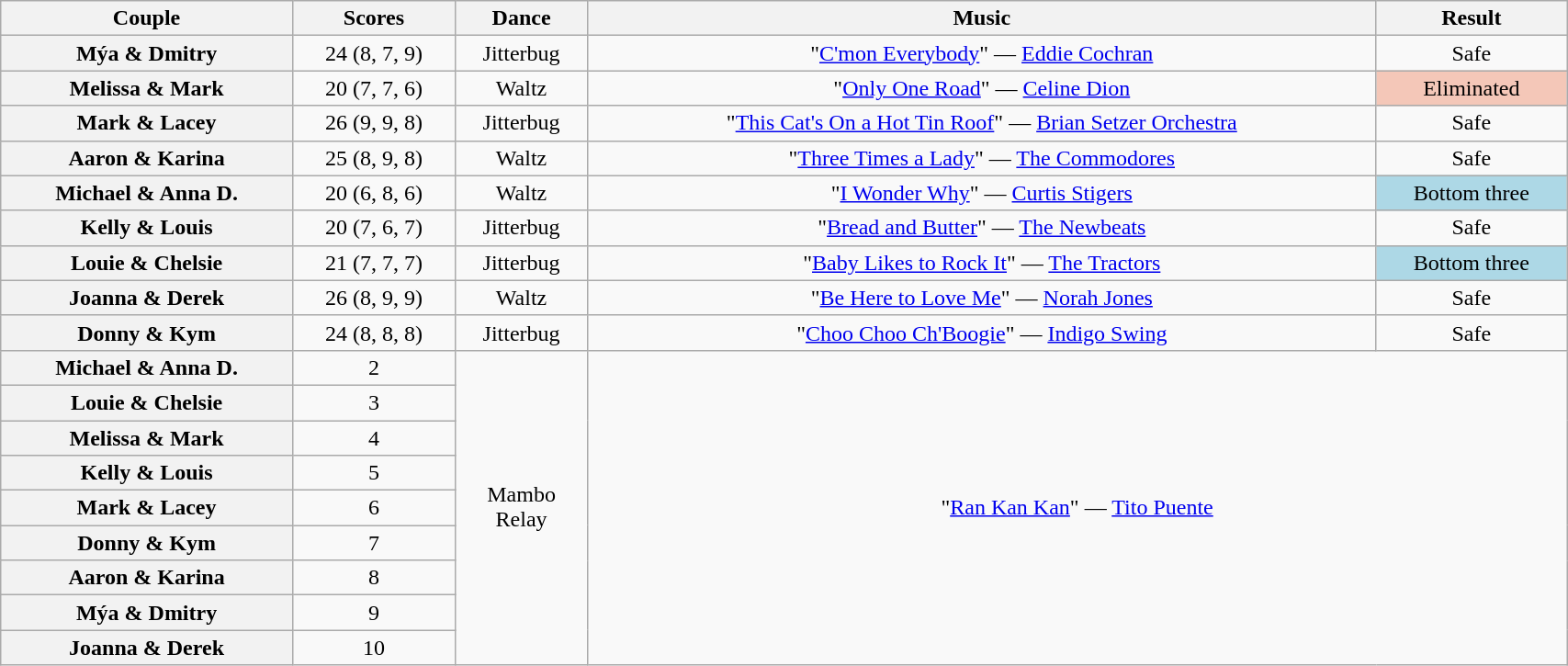<table class="wikitable sortable" style="text-align:center; width:90%">
<tr>
<th scope="col">Couple</th>
<th scope="col">Scores</th>
<th scope="col" class="unsortable">Dance</th>
<th scope="col" class="unsortable">Music</th>
<th scope="col" class="unsortable">Result</th>
</tr>
<tr>
<th scope="row">Mýa & Dmitry</th>
<td>24 (8, 7, 9)</td>
<td>Jitterbug</td>
<td>"<a href='#'>C'mon Everybody</a>" — <a href='#'>Eddie Cochran</a></td>
<td>Safe</td>
</tr>
<tr>
<th scope="row">Melissa & Mark</th>
<td>20 (7, 7, 6)</td>
<td>Waltz</td>
<td>"<a href='#'>Only One Road</a>" — <a href='#'>Celine Dion</a></td>
<td bgcolor=f4c7b8>Eliminated</td>
</tr>
<tr>
<th scope="row">Mark & Lacey</th>
<td>26 (9, 9, 8)</td>
<td>Jitterbug</td>
<td>"<a href='#'>This Cat's On a Hot Tin Roof</a>" — <a href='#'>Brian Setzer Orchestra</a></td>
<td>Safe</td>
</tr>
<tr>
<th scope="row">Aaron & Karina</th>
<td>25 (8, 9, 8)</td>
<td>Waltz</td>
<td>"<a href='#'>Three Times a Lady</a>" — <a href='#'>The Commodores</a></td>
<td>Safe</td>
</tr>
<tr>
<th scope="row">Michael & Anna D.</th>
<td>20 (6, 8, 6)</td>
<td>Waltz</td>
<td>"<a href='#'>I Wonder Why</a>" — <a href='#'>Curtis Stigers</a></td>
<td bgcolor=lightblue>Bottom three</td>
</tr>
<tr>
<th scope="row">Kelly & Louis</th>
<td>20 (7, 6, 7)</td>
<td>Jitterbug</td>
<td>"<a href='#'>Bread and Butter</a>" — <a href='#'>The Newbeats</a></td>
<td>Safe</td>
</tr>
<tr>
<th scope="row">Louie & Chelsie</th>
<td>21 (7, 7, 7)</td>
<td>Jitterbug</td>
<td>"<a href='#'>Baby Likes to Rock It</a>" — <a href='#'>The Tractors</a></td>
<td bgcolor=lightblue>Bottom three</td>
</tr>
<tr>
<th scope="row">Joanna & Derek</th>
<td>26 (8, 9, 9)</td>
<td>Waltz</td>
<td>"<a href='#'>Be Here to Love Me</a>" — <a href='#'>Norah Jones</a></td>
<td>Safe</td>
</tr>
<tr>
<th scope="row">Donny & Kym</th>
<td>24 (8, 8, 8)</td>
<td>Jitterbug</td>
<td>"<a href='#'>Choo Choo Ch'Boogie</a>" — <a href='#'>Indigo Swing</a></td>
<td>Safe</td>
</tr>
<tr>
<th scope="row">Michael & Anna D.</th>
<td>2</td>
<td rowspan="9">Mambo<br>Relay</td>
<td colspan="2" rowspan="9">"<a href='#'>Ran Kan Kan</a>" — <a href='#'>Tito Puente</a></td>
</tr>
<tr>
<th scope="row">Louie & Chelsie</th>
<td>3</td>
</tr>
<tr>
<th scope="row">Melissa & Mark</th>
<td>4</td>
</tr>
<tr>
<th scope="row">Kelly & Louis</th>
<td>5</td>
</tr>
<tr>
<th scope="row">Mark & Lacey</th>
<td>6</td>
</tr>
<tr>
<th scope="row">Donny & Kym</th>
<td>7</td>
</tr>
<tr>
<th scope="row">Aaron & Karina</th>
<td>8</td>
</tr>
<tr>
<th scope="row">Mýa & Dmitry</th>
<td>9</td>
</tr>
<tr>
<th scope="row">Joanna & Derek</th>
<td>10</td>
</tr>
</table>
